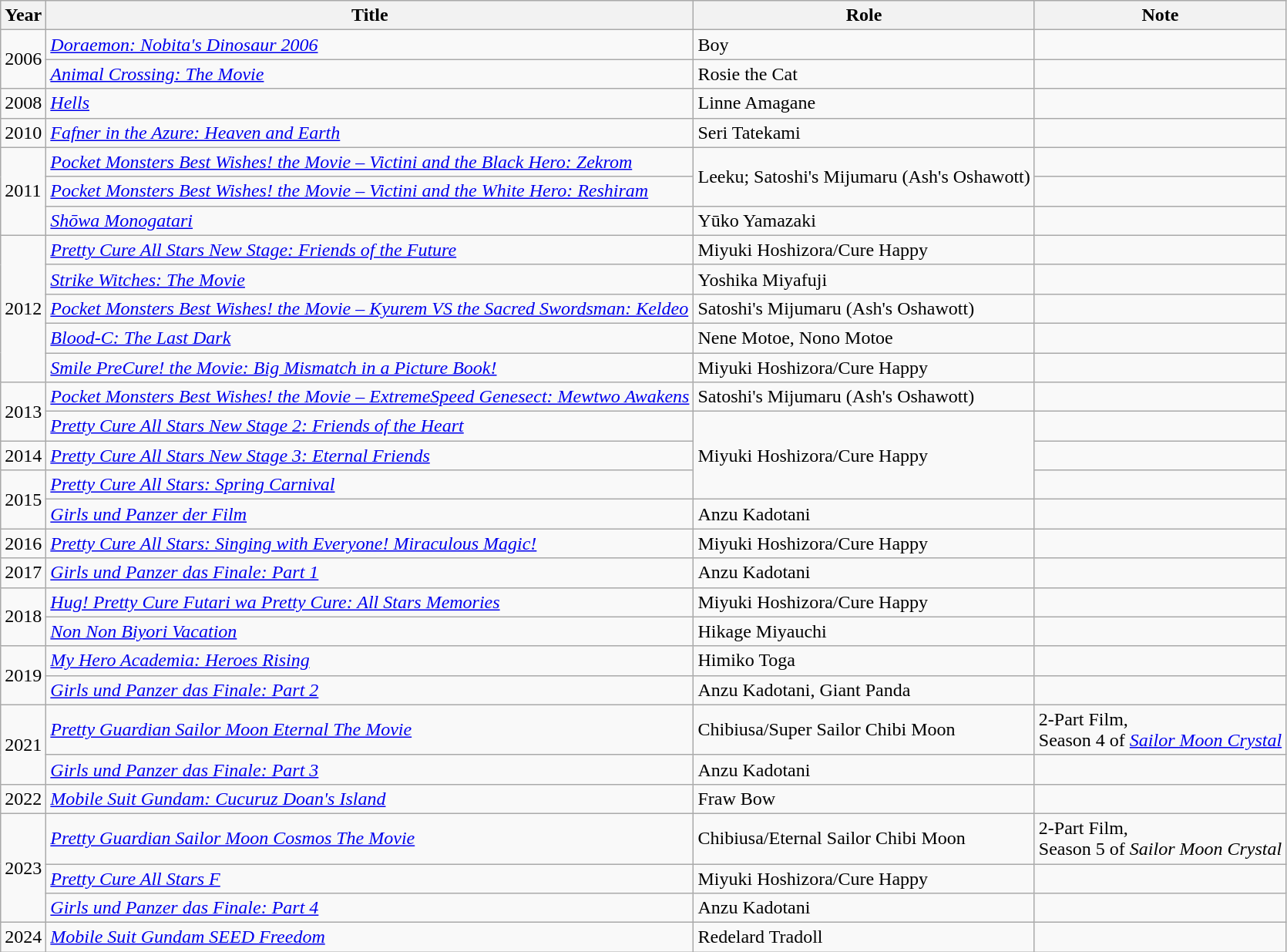<table class="wikitable">
<tr>
<th>Year</th>
<th>Title</th>
<th>Role</th>
<th>Note</th>
</tr>
<tr>
<td rowspan="2">2006</td>
<td><em><a href='#'>Doraemon: Nobita's Dinosaur 2006</a></em></td>
<td>Boy</td>
<td></td>
</tr>
<tr>
<td><em><a href='#'>Animal Crossing: The Movie</a></em></td>
<td>Rosie the Cat</td>
<td></td>
</tr>
<tr>
<td>2008</td>
<td><em><a href='#'>Hells</a></em></td>
<td>Linne Amagane</td>
<td></td>
</tr>
<tr>
<td>2010</td>
<td><em><a href='#'>Fafner in the Azure: Heaven and Earth</a></em></td>
<td>Seri Tatekami</td>
<td></td>
</tr>
<tr>
<td rowspan="3">2011</td>
<td><em><a href='#'>Pocket Monsters Best Wishes! the Movie – Victini and the Black Hero: Zekrom</a></em></td>
<td rowspan="2">Leeku; Satoshi's Mijumaru (Ash's Oshawott)</td>
<td></td>
</tr>
<tr>
<td><em><a href='#'>Pocket Monsters Best Wishes! the Movie – Victini and the White Hero: Reshiram</a></em></td>
<td></td>
</tr>
<tr>
<td><em><a href='#'>Shōwa Monogatari</a></em></td>
<td>Yūko Yamazaki</td>
<td></td>
</tr>
<tr>
<td rowspan="5">2012</td>
<td><em><a href='#'>Pretty Cure All Stars New Stage: Friends of the Future</a></em></td>
<td>Miyuki Hoshizora/Cure Happy</td>
<td></td>
</tr>
<tr>
<td><em><a href='#'>Strike Witches: The Movie</a></em></td>
<td>Yoshika Miyafuji</td>
<td></td>
</tr>
<tr>
<td><em><a href='#'>Pocket Monsters Best Wishes! the Movie – Kyurem VS the Sacred Swordsman: Keldeo</a></em></td>
<td>Satoshi's Mijumaru (Ash's Oshawott)</td>
<td></td>
</tr>
<tr>
<td><em><a href='#'>Blood-C: The Last Dark</a></em></td>
<td>Nene Motoe, Nono Motoe</td>
<td></td>
</tr>
<tr>
<td><em><a href='#'>Smile PreCure! the Movie: Big Mismatch in a Picture Book!</a></em></td>
<td>Miyuki Hoshizora/Cure Happy</td>
<td></td>
</tr>
<tr>
<td rowspan="2">2013</td>
<td><em><a href='#'>Pocket Monsters Best Wishes! the Movie – ExtremeSpeed Genesect: Mewtwo Awakens</a></em></td>
<td>Satoshi's Mijumaru (Ash's Oshawott)</td>
<td></td>
</tr>
<tr>
<td><em><a href='#'>Pretty Cure All Stars New Stage 2: Friends of the Heart</a></em></td>
<td rowspan="3">Miyuki Hoshizora/Cure Happy</td>
<td></td>
</tr>
<tr>
<td>2014</td>
<td><em><a href='#'>Pretty Cure All Stars New Stage 3: Eternal Friends</a></em></td>
<td></td>
</tr>
<tr>
<td rowspan="2">2015</td>
<td><em><a href='#'>Pretty Cure All Stars: Spring Carnival</a></em></td>
<td></td>
</tr>
<tr>
<td><em><a href='#'>Girls und Panzer der Film</a></em></td>
<td>Anzu Kadotani</td>
<td></td>
</tr>
<tr>
<td>2016</td>
<td><em><a href='#'>Pretty Cure All Stars: Singing with Everyone! Miraculous Magic!</a></em></td>
<td>Miyuki Hoshizora/Cure Happy</td>
<td></td>
</tr>
<tr>
<td>2017</td>
<td><em><a href='#'>Girls und Panzer das Finale: Part 1</a></em></td>
<td>Anzu Kadotani</td>
<td></td>
</tr>
<tr>
<td rowspan="2">2018</td>
<td><em><a href='#'>Hug! Pretty Cure Futari wa Pretty Cure: All Stars Memories</a></em></td>
<td>Miyuki Hoshizora/Cure Happy</td>
<td></td>
</tr>
<tr>
<td><em><a href='#'>Non Non Biyori Vacation</a></em></td>
<td>Hikage Miyauchi</td>
<td></td>
</tr>
<tr>
<td rowspan="2">2019</td>
<td><em><a href='#'>My Hero Academia: Heroes Rising</a></em></td>
<td>Himiko Toga</td>
<td></td>
</tr>
<tr>
<td><em><a href='#'>Girls und Panzer das Finale: Part 2</a></em></td>
<td>Anzu Kadotani, Giant Panda</td>
<td></td>
</tr>
<tr>
<td rowspan="2">2021</td>
<td><em><a href='#'>Pretty Guardian Sailor Moon Eternal The Movie</a></em></td>
<td>Chibiusa/Super Sailor Chibi Moon</td>
<td>2-Part Film,<br>Season 4 of <em><a href='#'>Sailor Moon Crystal</a></em> </td>
</tr>
<tr>
<td><em><a href='#'>Girls und Panzer das Finale: Part 3</a></em></td>
<td>Anzu Kadotani</td>
<td></td>
</tr>
<tr>
<td>2022</td>
<td><em><a href='#'>Mobile Suit Gundam: Cucuruz Doan's Island</a></em></td>
<td>Fraw Bow</td>
<td></td>
</tr>
<tr>
<td rowspan="3">2023</td>
<td><em><a href='#'>Pretty Guardian Sailor Moon Cosmos The Movie</a></em></td>
<td>Chibiusa/Eternal Sailor Chibi Moon</td>
<td>2-Part Film,<br>Season 5 of <em>Sailor Moon Crystal</em> </td>
</tr>
<tr>
<td><em><a href='#'>Pretty Cure All Stars F</a></em></td>
<td>Miyuki Hoshizora/Cure Happy</td>
<td></td>
</tr>
<tr>
<td><em><a href='#'>Girls und Panzer das Finale: Part 4</a></em></td>
<td>Anzu Kadotani</td>
<td></td>
</tr>
<tr>
<td>2024</td>
<td><em><a href='#'>Mobile Suit Gundam SEED Freedom</a></em></td>
<td>Redelard Tradoll</td>
<td></td>
</tr>
</table>
